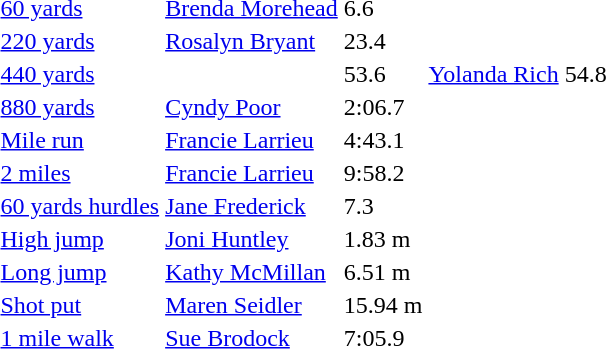<table>
<tr>
<td><a href='#'>60 yards</a></td>
<td><a href='#'>Brenda Morehead</a></td>
<td>6.6</td>
<td></td>
<td></td>
<td></td>
<td></td>
</tr>
<tr>
<td><a href='#'>220 yards</a></td>
<td><a href='#'>Rosalyn Bryant</a></td>
<td>23.4</td>
<td></td>
<td></td>
<td></td>
<td></td>
</tr>
<tr>
<td><a href='#'>440 yards</a></td>
<td></td>
<td>53.6</td>
<td><a href='#'>Yolanda Rich</a></td>
<td>54.8</td>
<td></td>
<td></td>
</tr>
<tr>
<td><a href='#'>880 yards</a></td>
<td><a href='#'>Cyndy Poor</a></td>
<td>2:06.7</td>
<td></td>
<td></td>
<td></td>
<td></td>
</tr>
<tr>
<td><a href='#'>Mile run</a></td>
<td><a href='#'>Francie Larrieu</a></td>
<td>4:43.1</td>
<td></td>
<td></td>
<td></td>
<td></td>
</tr>
<tr>
<td><a href='#'>2 miles</a></td>
<td><a href='#'>Francie Larrieu</a></td>
<td>9:58.2</td>
<td></td>
<td></td>
<td></td>
<td></td>
</tr>
<tr>
<td><a href='#'>60 yards hurdles</a></td>
<td><a href='#'>Jane Frederick</a></td>
<td>7.3</td>
<td></td>
<td></td>
<td></td>
<td></td>
</tr>
<tr>
<td><a href='#'>High jump</a></td>
<td><a href='#'>Joni Huntley</a></td>
<td>1.83 m</td>
<td></td>
<td></td>
<td></td>
<td></td>
</tr>
<tr>
<td><a href='#'>Long jump</a></td>
<td><a href='#'>Kathy McMillan</a></td>
<td>6.51 m</td>
<td></td>
<td></td>
<td></td>
<td></td>
</tr>
<tr>
<td><a href='#'>Shot put</a></td>
<td><a href='#'>Maren Seidler</a></td>
<td>15.94 m</td>
<td></td>
<td></td>
<td></td>
<td></td>
</tr>
<tr>
<td><a href='#'>1 mile walk</a></td>
<td><a href='#'>Sue Brodock</a></td>
<td>7:05.9</td>
<td></td>
<td></td>
<td></td>
<td></td>
</tr>
</table>
